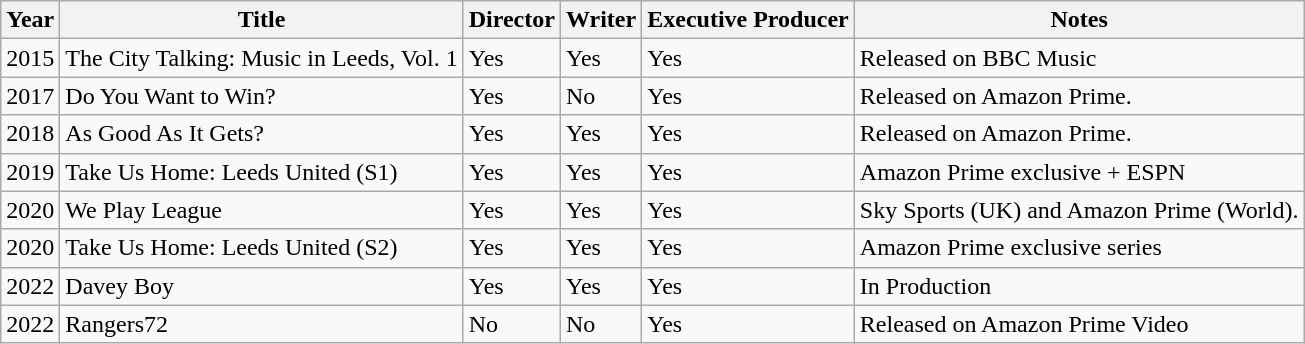<table class="wikitable sortable">
<tr>
<th>Year</th>
<th>Title</th>
<th>Director</th>
<th>Writer</th>
<th>Executive Producer</th>
<th>Notes</th>
</tr>
<tr>
<td>2015</td>
<td>The City Talking: Music in Leeds, Vol. 1</td>
<td>Yes</td>
<td>Yes</td>
<td>Yes</td>
<td>Released on BBC Music</td>
</tr>
<tr>
<td>2017</td>
<td>Do You Want to Win?</td>
<td>Yes</td>
<td>No</td>
<td>Yes</td>
<td>Released on Amazon Prime.</td>
</tr>
<tr>
<td>2018</td>
<td>As Good As It Gets?</td>
<td>Yes</td>
<td>Yes</td>
<td>Yes</td>
<td>Released on Amazon Prime.</td>
</tr>
<tr>
<td>2019</td>
<td>Take Us Home: Leeds United (S1)</td>
<td>Yes</td>
<td>Yes</td>
<td>Yes</td>
<td>Amazon Prime exclusive + ESPN</td>
</tr>
<tr>
<td>2020</td>
<td>We Play League</td>
<td>Yes</td>
<td>Yes</td>
<td>Yes</td>
<td>Sky Sports (UK) and Amazon Prime (World).</td>
</tr>
<tr>
<td>2020</td>
<td>Take Us Home: Leeds United (S2)</td>
<td>Yes</td>
<td>Yes</td>
<td>Yes</td>
<td>Amazon Prime exclusive series</td>
</tr>
<tr>
<td>2022</td>
<td>Davey Boy</td>
<td>Yes</td>
<td>Yes</td>
<td>Yes</td>
<td>In Production</td>
</tr>
<tr>
<td>2022</td>
<td>Rangers72</td>
<td>No</td>
<td>No</td>
<td>Yes</td>
<td>Released on Amazon Prime Video</td>
</tr>
</table>
